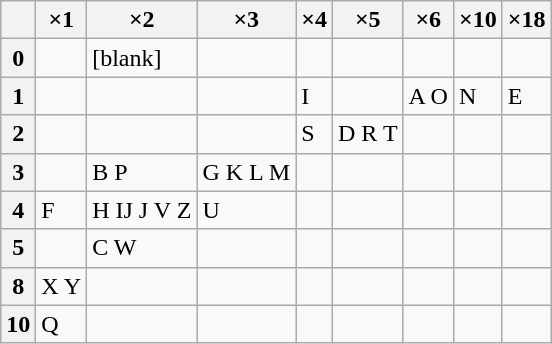<table class="wikitable floatright">
<tr>
<th></th>
<th>×1</th>
<th>×2</th>
<th>×3</th>
<th>×4</th>
<th>×5</th>
<th>×6</th>
<th>×10</th>
<th>×18</th>
</tr>
<tr>
<th>0</th>
<td></td>
<td>[blank]</td>
<td></td>
<td></td>
<td></td>
<td></td>
<td></td>
<td></td>
</tr>
<tr>
<th>1</th>
<td></td>
<td></td>
<td></td>
<td>I</td>
<td></td>
<td>A O</td>
<td>N</td>
<td>E</td>
</tr>
<tr>
<th>2</th>
<td></td>
<td></td>
<td></td>
<td>S</td>
<td>D R T</td>
<td></td>
<td></td>
<td></td>
</tr>
<tr>
<th>3</th>
<td></td>
<td>B P</td>
<td>G K L M</td>
<td></td>
<td></td>
<td></td>
<td></td>
<td></td>
</tr>
<tr>
<th>4</th>
<td>F</td>
<td>H IJ J V Z</td>
<td>U</td>
<td></td>
<td></td>
<td></td>
<td></td>
<td></td>
</tr>
<tr>
<th>5</th>
<td></td>
<td>C W</td>
<td></td>
<td></td>
<td></td>
<td></td>
<td></td>
<td></td>
</tr>
<tr>
<th>8</th>
<td>X Y</td>
<td></td>
<td></td>
<td></td>
<td></td>
<td></td>
<td></td>
<td></td>
</tr>
<tr>
<th>10</th>
<td>Q</td>
<td></td>
<td></td>
<td></td>
<td></td>
<td></td>
<td></td>
<td></td>
</tr>
</table>
